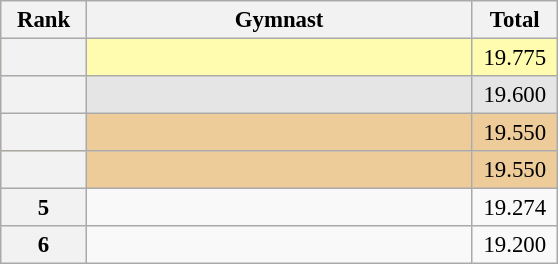<table class="wikitable sortable" style="text-align:center; font-size:95%">
<tr>
<th scope="col" style="width:50px;">Rank</th>
<th scope="col" style="width:250px;">Gymnast</th>
<th scope="col" style="width:50px;">Total</th>
</tr>
<tr style="background:#fffcaf;">
<th scope=row style="text-align:center"></th>
<td style="text-align:left;"></td>
<td>19.775</td>
</tr>
<tr style="background:#e5e5e5;">
<th scope=row style="text-align:center"></th>
<td style="text-align:left;"></td>
<td>19.600</td>
</tr>
<tr style="background:#ec9;">
<th scope=row style="text-align:center"></th>
<td style="text-align:left;"></td>
<td>19.550</td>
</tr>
<tr style="background:#ec9;">
<th scope=row style="text-align:center"></th>
<td style="text-align:left;"></td>
<td>19.550</td>
</tr>
<tr>
<th scope=row style="text-align:center">5</th>
<td style="text-align:left;"></td>
<td>19.274</td>
</tr>
<tr>
<th scope=row style="text-align:center">6</th>
<td style="text-align:left;"></td>
<td>19.200</td>
</tr>
</table>
